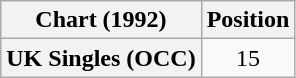<table class="wikitable plainrowheaders" style="text-align:center">
<tr>
<th>Chart (1992)</th>
<th>Position</th>
</tr>
<tr>
<th scope="row">UK Singles (OCC)</th>
<td>15</td>
</tr>
</table>
